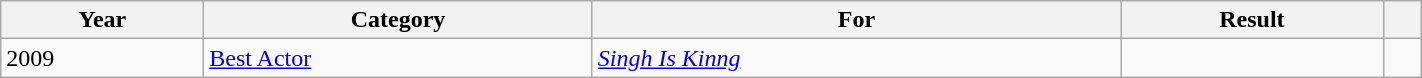<table class="wikitable sortableplainrowheaders" style="width:75%;">
<tr>
<th scope="col">Year</th>
<th scope="col">Category</th>
<th scope="col">For</th>
<th scope="col">Result</th>
<th scope="col"></th>
</tr>
<tr>
<td>2009</td>
<td><a href='#'>Best Actor</a></td>
<td><em><a href='#'>Singh Is Kinng</a></em></td>
<td></td>
<td style="text-align:center;"></td>
</tr>
</table>
